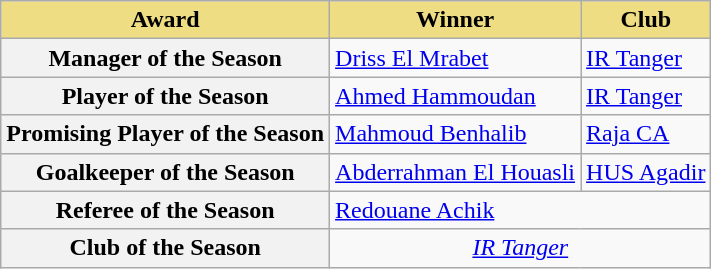<table class="wikitable">
<tr>
<th style="background-color: #eedd82">Award</th>
<th style="background-color: #eedd82">Winner</th>
<th style="background-color: #eedd82">Club</th>
</tr>
<tr>
<th><strong>Manager of the Season</strong></th>
<td> <a href='#'>Driss El Mrabet</a></td>
<td><a href='#'>IR Tanger</a></td>
</tr>
<tr>
<th><strong>Player of the Season</strong></th>
<td> <a href='#'>Ahmed Hammoudan</a></td>
<td><a href='#'>IR Tanger</a></td>
</tr>
<tr>
<th><strong>Promising Player of the Season</strong></th>
<td> <a href='#'>Mahmoud Benhalib</a></td>
<td><a href='#'>Raja CA</a></td>
</tr>
<tr>
<th><strong>Goalkeeper of the Season</strong></th>
<td> <a href='#'>Abderrahman El Houasli</a></td>
<td><a href='#'>HUS Agadir</a></td>
</tr>
<tr>
<th><strong>Referee of the Season</strong></th>
<td colspan="2"> <a href='#'>Redouane Achik</a></td>
</tr>
<tr>
<th><strong>Club of the Season</strong></th>
<td colspan="2" align="center"><em><a href='#'>IR Tanger</a></em></td>
</tr>
</table>
